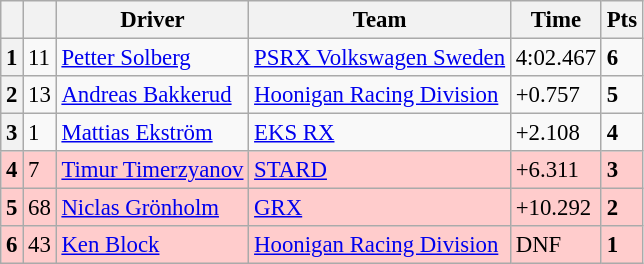<table class=wikitable style="font-size:95%">
<tr>
<th></th>
<th></th>
<th>Driver</th>
<th>Team</th>
<th>Time</th>
<th>Pts</th>
</tr>
<tr>
<th>1</th>
<td>11</td>
<td> <a href='#'>Petter Solberg</a></td>
<td><a href='#'>PSRX Volkswagen Sweden</a></td>
<td>4:02.467</td>
<td><strong>6</strong></td>
</tr>
<tr>
<th>2</th>
<td>13</td>
<td> <a href='#'>Andreas Bakkerud</a></td>
<td><a href='#'>Hoonigan Racing Division</a></td>
<td>+0.757</td>
<td><strong>5</strong></td>
</tr>
<tr>
<th>3</th>
<td>1</td>
<td> <a href='#'>Mattias Ekström</a></td>
<td><a href='#'>EKS RX</a></td>
<td>+2.108</td>
<td><strong>4</strong></td>
</tr>
<tr>
<th style="background:#ffcccc;">4</th>
<td style="background:#ffcccc;">7</td>
<td style="background:#ffcccc;"> <a href='#'>Timur Timerzyanov</a></td>
<td style="background:#ffcccc;"><a href='#'>STARD</a></td>
<td style="background:#ffcccc;">+6.311</td>
<td style="background:#ffcccc;"><strong>3</strong></td>
</tr>
<tr>
<th style="background:#ffcccc;">5</th>
<td style="background:#ffcccc;">68</td>
<td style="background:#ffcccc;"> <a href='#'>Niclas Grönholm</a></td>
<td style="background:#ffcccc;"><a href='#'>GRX</a></td>
<td style="background:#ffcccc;">+10.292</td>
<td style="background:#ffcccc;"><strong>2</strong></td>
</tr>
<tr>
<th style="background:#ffcccc;">6</th>
<td style="background:#ffcccc;">43</td>
<td style="background:#ffcccc;"> <a href='#'>Ken Block</a></td>
<td style="background:#ffcccc;"><a href='#'>Hoonigan Racing Division</a></td>
<td style="background:#ffcccc;">DNF</td>
<td style="background:#ffcccc;"><strong>1</strong></td>
</tr>
</table>
